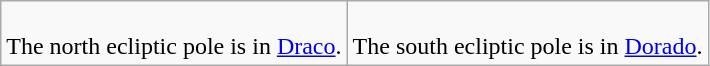<table class=wikitable>
<tr>
<td><br>The north ecliptic pole is in <a href='#'>Draco</a>.</td>
<td><br>The south ecliptic pole is in <a href='#'>Dorado</a>.</td>
</tr>
</table>
